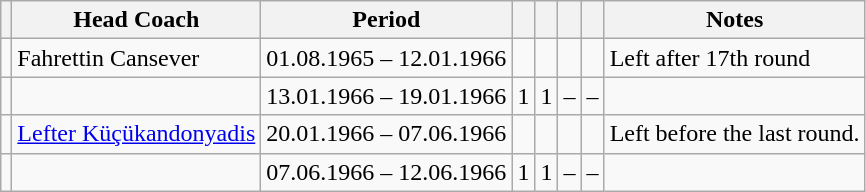<table class="wikitable" style="text-align: left;">
<tr>
<th></th>
<th>Head Coach</th>
<th>Period</th>
<th></th>
<th></th>
<th></th>
<th></th>
<th>Notes</th>
</tr>
<tr>
<td></td>
<td>Fahrettin Cansever</td>
<td>01.08.1965 – 12.01.1966</td>
<td align="center"></td>
<td align="center"></td>
<td align="center"></td>
<td align="center"></td>
<td>Left after 17th round</td>
</tr>
<tr>
<td></td>
<td></td>
<td>13.01.1966 – 19.01.1966</td>
<td align="center">1</td>
<td align="center">1</td>
<td align="center">–</td>
<td align="center">–</td>
<td></td>
</tr>
<tr>
<td></td>
<td><a href='#'>Lefter Küçükandonyadis</a></td>
<td>20.01.1966 – 07.06.1966</td>
<td align="center"></td>
<td align="center"></td>
<td align="center"></td>
<td align="center"></td>
<td>Left before the last round.</td>
</tr>
<tr>
<td></td>
<td></td>
<td>07.06.1966 – 12.06.1966</td>
<td align="center">1</td>
<td align="center">1</td>
<td align="center">–</td>
<td align="center">–</td>
<td></td>
</tr>
</table>
